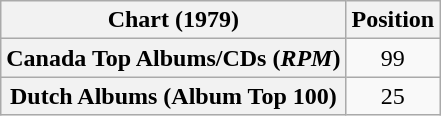<table class="wikitable sortable plainrowheaders">
<tr>
<th scope="col">Chart (1979)</th>
<th scope="col">Position</th>
</tr>
<tr>
<th scope="row">Canada Top Albums/CDs (<em>RPM</em>)</th>
<td style="text-align:center;">99</td>
</tr>
<tr>
<th scope="row">Dutch Albums (Album Top 100)</th>
<td style="text-align:center;">25</td>
</tr>
</table>
